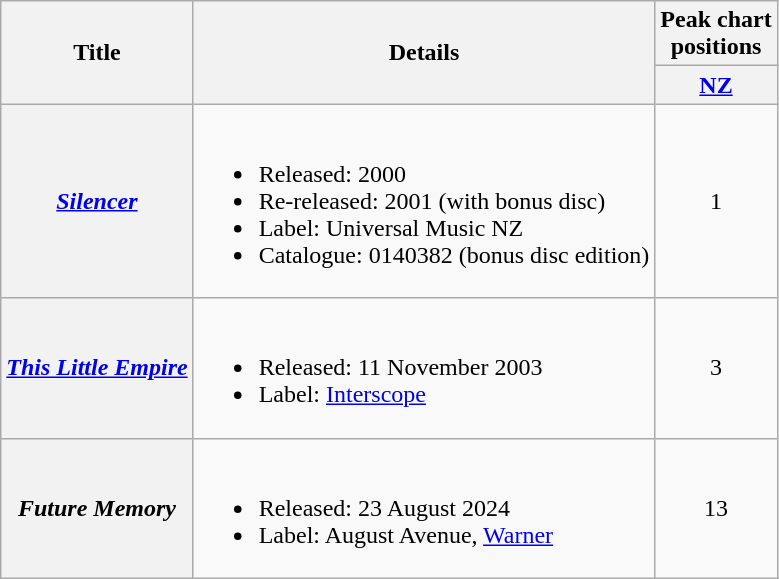<table class="wikitable plainrowheaders">
<tr>
<th scope="col" rowspan="2">Title</th>
<th scope="col" rowspan="2">Details</th>
<th scope="col">Peak chart<br>positions</th>
</tr>
<tr>
<th scope="col"><a href='#'>NZ</a><br></th>
</tr>
<tr>
<th scope="row"><em><a href='#'>Silencer</a></em></th>
<td><br><ul><li>Released: 2000</li><li>Re-released: 2001 (with bonus disc)</li><li>Label: Universal Music NZ</li><li>Catalogue: 0140382 (bonus disc edition)</li></ul></td>
<td align="center">1</td>
</tr>
<tr>
<th scope="row"><em><a href='#'>This Little Empire</a></em></th>
<td><br><ul><li>Released: 11 November 2003</li><li>Label: <a href='#'>Interscope</a></li></ul></td>
<td align="center">3</td>
</tr>
<tr>
<th scope="row"><em>Future Memory</em></th>
<td><br><ul><li>Released: 23 August 2024</li><li>Label: August Avenue, <a href='#'>Warner</a></li></ul></td>
<td align="center">13<br></td>
</tr>
</table>
